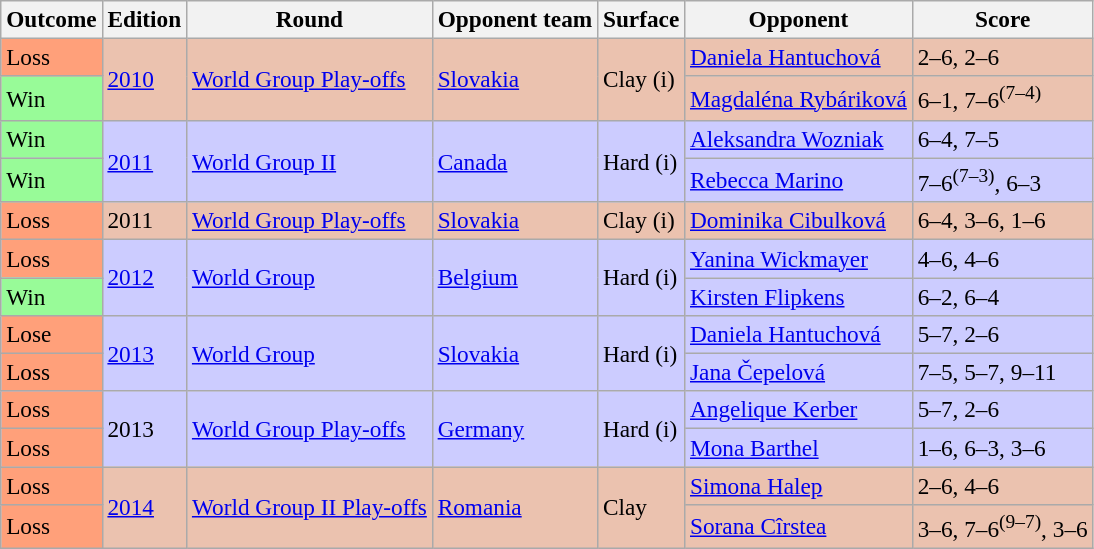<table class="sortable wikitable" style=font-size:97%>
<tr>
<th>Outcome</th>
<th>Edition</th>
<th>Round</th>
<th>Opponent team</th>
<th>Surface</th>
<th>Opponent</th>
<th>Score</th>
</tr>
<tr style="background:#ebc2af;">
<td bgcolor=FFA07A>Loss</td>
<td rowspan=2><a href='#'>2010</a></td>
<td rowspan=2><a href='#'>World Group Play-offs</a></td>
<td rowspan=2> <a href='#'>Slovakia</a></td>
<td rowspan=2>Clay (i)</td>
<td><a href='#'>Daniela Hantuchová</a></td>
<td>2–6, 2–6</td>
</tr>
<tr style="background:#ebc2af;">
<td bgcolor=98FB98>Win</td>
<td><a href='#'>Magdaléna Rybáriková</a></td>
<td>6–1, 7–6<sup>(7–4)</sup></td>
</tr>
<tr style="background:#ccf;">
<td bgcolor=98FB98>Win</td>
<td rowspan=2><a href='#'>2011</a></td>
<td rowspan=2><a href='#'>World Group II</a></td>
<td rowspan=2> <a href='#'>Canada</a></td>
<td rowspan=2>Hard (i)</td>
<td><a href='#'>Aleksandra Wozniak</a></td>
<td>6–4, 7–5</td>
</tr>
<tr style="background:#ccf;">
<td bgcolor=98FB98>Win</td>
<td><a href='#'>Rebecca Marino</a></td>
<td>7–6<sup>(7–3)</sup>, 6–3</td>
</tr>
<tr style="background:#ebc2af;">
<td bgcolor=FFA07A>Loss</td>
<td>2011</td>
<td><a href='#'>World Group Play-offs</a></td>
<td> <a href='#'>Slovakia</a></td>
<td>Clay (i)</td>
<td><a href='#'>Dominika Cibulková</a></td>
<td>6–4, 3–6, 1–6</td>
</tr>
<tr style="background:#ccf;">
<td bgcolor=FFA07A>Loss</td>
<td rowspan="2"><a href='#'>2012</a></td>
<td rowspan="2"><a href='#'>World Group</a></td>
<td rowspan="2"> <a href='#'>Belgium</a></td>
<td rowspan="2">Hard (i)</td>
<td><a href='#'>Yanina Wickmayer</a></td>
<td>4–6, 4–6</td>
</tr>
<tr style="background:#ccf;">
<td bgcolor=98FB98>Win</td>
<td><a href='#'>Kirsten Flipkens</a></td>
<td>6–2, 6–4</td>
</tr>
<tr style="background:#ccf;">
<td bgcolor=FFA07A>Lose</td>
<td rowspan="2"><a href='#'>2013</a></td>
<td rowspan="2"><a href='#'>World Group</a></td>
<td rowspan="2"> <a href='#'>Slovakia</a></td>
<td rowspan="2">Hard (i)</td>
<td><a href='#'>Daniela Hantuchová</a></td>
<td>5–7, 2–6</td>
</tr>
<tr style="background:#ccf;">
<td bgcolor=FFA07A>Loss</td>
<td><a href='#'>Jana Čepelová</a></td>
<td>7–5, 5–7, 9–11</td>
</tr>
<tr style="background:#ccf;">
<td bgcolor=FFA07A>Loss</td>
<td rowspan="2">2013</td>
<td rowspan="2"><a href='#'>World Group Play-offs</a></td>
<td rowspan="2"> <a href='#'>Germany</a></td>
<td rowspan="2">Hard (i)</td>
<td><a href='#'>Angelique Kerber</a></td>
<td>5–7, 2–6</td>
</tr>
<tr style="background:#ccf;">
<td bgcolor=FFA07A>Loss</td>
<td><a href='#'>Mona Barthel</a></td>
<td>1–6, 6–3, 3–6</td>
</tr>
<tr style="background:#ebc2af;">
<td bgcolor=FFA07A>Loss</td>
<td rowspan="2"><a href='#'>2014</a></td>
<td rowspan="2"><a href='#'>World Group II Play-offs</a></td>
<td rowspan="2"> <a href='#'>Romania</a></td>
<td rowspan="2">Clay</td>
<td><a href='#'>Simona Halep</a></td>
<td>2–6, 4–6</td>
</tr>
<tr style="background:#ebc2af;">
<td bgcolor=FFA07A>Loss</td>
<td><a href='#'>Sorana Cîrstea</a></td>
<td>3–6, 7–6<sup>(9–7)</sup>, 3–6</td>
</tr>
</table>
